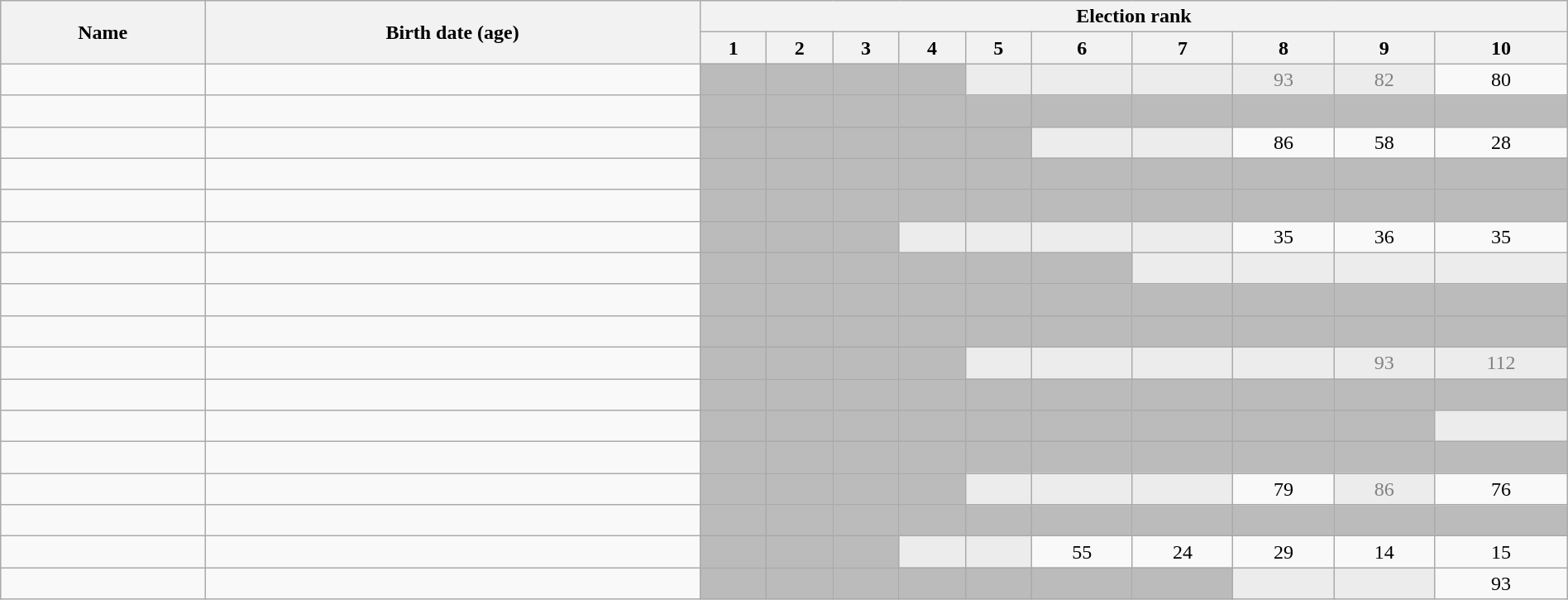<table class="wikitable sortable"  style="text-align:center; width:100%;">
<tr>
<th rowspan="2">Name</th>
<th rowspan="2">Birth date (age)</th>
<th colspan="10">Election rank</th>
</tr>
<tr>
<th data-sort-type="number">1</th>
<th data-sort-type="number">2</th>
<th data-sort-type="number">3</th>
<th data-sort-type="number">4</th>
<th data-sort-type="number">5</th>
<th data-sort-type="number">6</th>
<th data-sort-type="number">7</th>
<th data-sort-type="number">8</th>
<th data-sort-type="number">9</th>
<th data-sort-type="number">10</th>
</tr>
<tr>
<td style="text-align:left;" data-sort-value="Aoki, Shiori"></td>
<td style="text-align:left;"></td>
<td style="background:#bbb;"> </td>
<td style="background:#bbb;"> </td>
<td style="background:#bbb;"> </td>
<td style="background:#bbb;"> </td>
<td style="background:#ececec; color:gray;"></td>
<td style="background:#ececec; color:gray;"></td>
<td style="background:#ececec; color:gray;"></td>
<td style="background:#ececec; color:gray;">93</td>
<td style="background:#ececec; color:gray;">82</td>
<td>80</td>
</tr>
<tr>
<td style="text-align:left;" data-sort-value="Aoki, Rika"></td>
<td style="text-align:left;"></td>
<td style="background:#bbb;"> </td>
<td style="background:#bbb;"> </td>
<td style="background:#bbb;"> </td>
<td style="background:#bbb;"> </td>
<td style="background:#bbb;"> </td>
<td style="background:#bbb;"> </td>
<td style="background:#bbb;"> </td>
<td style="background:#bbb;"> </td>
<td style="background:#bbb;"> </td>
<td style="background:#bbb;"> </td>
</tr>
<tr>
<td style="text-align:left;" data-sort-value="Arai, Yuki"></td>
<td style="text-align:left;"></td>
<td style="background:#bbb;"> </td>
<td style="background:#bbb;"> </td>
<td style="background:#bbb;"> </td>
<td style="background:#bbb;"> </td>
<td style="background:#bbb;"> </td>
<td style="background:#ececec; color:gray;"></td>
<td style="background:#ececec; color:gray;"></td>
<td>86</td>
<td>58</td>
<td>28</td>
</tr>
<tr>
<td style="text-align:left;" data-sort-value="Ito, Miki"></td>
<td style="text-align:left;"></td>
<td style="background:#bbb;"> </td>
<td style="background:#bbb;"> </td>
<td style="background:#bbb;"> </td>
<td style="background:#bbb;"> </td>
<td style="background:#bbb;"> </td>
<td style="background:#bbb;"> </td>
<td style="background:#bbb;"> </td>
<td style="background:#bbb;"> </td>
<td style="background:#bbb;"> </td>
<td style="background:#bbb;"> </td>
</tr>
<tr>
<td style="text-align:left;" data-sort-value="Iriuchijima, Sayaka"></td>
<td style="text-align:left;"></td>
<td style="background:#bbb;"> </td>
<td style="background:#bbb;"> </td>
<td style="background:#bbb;"> </td>
<td style="background:#bbb;"> </td>
<td style="background:#bbb;"> </td>
<td style="background:#bbb;"> </td>
<td style="background:#bbb;"> </td>
<td style="background:#bbb;"> </td>
<td style="background:#bbb;"> </td>
<td style="background:#bbb;"> </td>
</tr>
<tr>
<td style="text-align:left;" data-sort-value="Ego, Yuna"></td>
<td style="text-align:left;"></td>
<td style="background:#bbb;"> </td>
<td style="background:#bbb;"> </td>
<td style="background:#bbb;"> </td>
<td style="background:#ececec; color:gray;"></td>
<td style="background:#ececec; color:gray;"></td>
<td style="background:#ececec; color:gray;"></td>
<td style="background:#ececec; color:gray;"></td>
<td>35</td>
<td>36</td>
<td>35</td>
</tr>
<tr>
<td style="text-align:left;" data-sort-value="Ōta, Ayaka"></td>
<td style="text-align:left;"></td>
<td style="background:#bbb;"> </td>
<td style="background:#bbb;"> </td>
<td style="background:#bbb;"> </td>
<td style="background:#bbb;"> </td>
<td style="background:#bbb;"> </td>
<td style="background:#bbb;"> </td>
<td style="background:#ececec; color:gray;"></td>
<td style="background:#ececec; color:gray;"></td>
<td style="background:#ececec; color:gray;"></td>
<td style="background:#ececec; color:gray;"></td>
</tr>
<tr>
<td style="text-align:left;" data-sort-value="Okamoto, Ayaka"></td>
<td style="text-align:left;"></td>
<td style="background:#bbb;"> </td>
<td style="background:#bbb;"> </td>
<td style="background:#bbb;"> </td>
<td style="background:#bbb;"> </td>
<td style="background:#bbb;"> </td>
<td style="background:#bbb;"> </td>
<td style="background:#bbb;"> </td>
<td style="background:#bbb;"> </td>
<td style="background:#bbb;"> </td>
<td style="background:#bbb;"> </td>
</tr>
<tr>
<td style="text-align:left;" data-sort-value="Kawashima, Miharu"></td>
<td style="text-align:left;"></td>
<td style="background:#bbb;"> </td>
<td style="background:#bbb;"> </td>
<td style="background:#bbb;"> </td>
<td style="background:#bbb;"> </td>
<td style="background:#bbb;"> </td>
<td style="background:#bbb;"> </td>
<td style="background:#bbb;"> </td>
<td style="background:#bbb;"> </td>
<td style="background:#bbb;"> </td>
<td style="background:#bbb;"> </td>
</tr>
<tr>
<td style="text-align:left;" data-sort-value="Kitano, Ruka"></td>
<td style="text-align:left;"></td>
<td style="background:#bbb;"> </td>
<td style="background:#bbb;"> </td>
<td style="background:#bbb;"> </td>
<td style="background:#bbb;"> </td>
<td style="background:#ececec; color:gray;"></td>
<td style="background:#ececec; color:gray;"></td>
<td style="background:#ececec; color:gray;"></td>
<td style="background:#ececec; color:gray;"></td>
<td style="background:#ececec; color:gray;">93</td>
<td style="background:#ececec; color:gray;">112</td>
</tr>
<tr>
<td style="text-align:left;" data-sort-value="Suzuki, Ena"></td>
<td style="text-align:left;"></td>
<td style="background:#bbb;"> </td>
<td style="background:#bbb;"> </td>
<td style="background:#bbb;"> </td>
<td style="background:#bbb;"> </td>
<td style="background:#bbb;"> </td>
<td style="background:#bbb;"> </td>
<td style="background:#bbb;"> </td>
<td style="background:#bbb;"> </td>
<td style="background:#bbb;"> </td>
<td style="background:#bbb;"> </td>
</tr>
<tr>
<td style="text-align:left;" data-sort-value="Nakano, Airi"></td>
<td style="text-align:left;"></td>
<td style="background:#bbb;"> </td>
<td style="background:#bbb;"> </td>
<td style="background:#bbb;"> </td>
<td style="background:#bbb;"> </td>
<td style="background:#bbb;"> </td>
<td style="background:#bbb;"> </td>
<td style="background:#bbb;"> </td>
<td style="background:#bbb;"> </td>
<td style="background:#bbb;"> </td>
<td style="background:#ececec; color:gray;"></td>
</tr>
<tr>
<td style="text-align:left;" data-sort-value="Nishii, Mio"></td>
<td style="text-align:left;"></td>
<td style="background:#bbb;"> </td>
<td style="background:#bbb;"> </td>
<td style="background:#bbb;"> </td>
<td style="background:#bbb;"> </td>
<td style="background:#bbb;"> </td>
<td style="background:#bbb;"> </td>
<td style="background:#bbb;"> </td>
<td style="background:#bbb;"> </td>
<td style="background:#bbb;"> </td>
<td style="background:#bbb;"> </td>
</tr>
<tr>
<td style="text-align:left;" data-sort-value="Hidaka, Yuzuki"></td>
<td style="text-align:left;"></td>
<td style="background:#bbb;"> </td>
<td style="background:#bbb;"> </td>
<td style="background:#bbb;"> </td>
<td style="background:#bbb;"> </td>
<td style="background:#ececec; color:gray;"></td>
<td style="background:#ececec; color:gray;"></td>
<td style="background:#ececec; color:gray;"></td>
<td>79</td>
<td style="background:#ececec; color:gray;">86</td>
<td>76</td>
</tr>
<tr>
<td style="text-align:left;" data-sort-value="Fujimoto, Fuyuka"></td>
<td style="text-align:left;"></td>
<td style="background:#bbb;"> </td>
<td style="background:#bbb;"> </td>
<td style="background:#bbb;"> </td>
<td style="background:#bbb;"> </td>
<td style="background:#bbb;"> </td>
<td style="background:#bbb;"> </td>
<td style="background:#bbb;"> </td>
<td style="background:#bbb;"> </td>
<td style="background:#bbb;"> </td>
<td style="background:#bbb;"> </td>
</tr>
<tr>
<td style="text-align:left;" data-sort-value="Furuhata, Nao"></td>
<td style="text-align:left;"></td>
<td style="background:#bbb;"> </td>
<td style="background:#bbb;"> </td>
<td style="background:#bbb;"> </td>
<td style="background:#ececec; color:gray;"></td>
<td style="background:#ececec; color:gray;"></td>
<td>55</td>
<td>24</td>
<td>29</td>
<td>14</td>
<td>15</td>
</tr>
<tr>
<td style="text-align:left;" data-sort-value="Mizuno, Airi"></td>
<td style="text-align:left;"></td>
<td style="background:#bbb;"> </td>
<td style="background:#bbb;"> </td>
<td style="background:#bbb;"> </td>
<td style="background:#bbb;"> </td>
<td style="background:#bbb;"> </td>
<td style="background:#bbb;"> </td>
<td style="background:#bbb;"> </td>
<td style="background:#ececec; color:gray;"></td>
<td style="background:#ececec; color:gray;"></td>
<td>93</td>
</tr>
</table>
